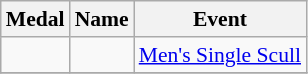<table class="wikitable sortable" style="font-size:90%">
<tr>
<th>Medal</th>
<th>Name</th>
<th>Event</th>
</tr>
<tr>
<td></td>
<td></td>
<td><a href='#'>Men's Single Scull</a></td>
</tr>
<tr>
</tr>
</table>
